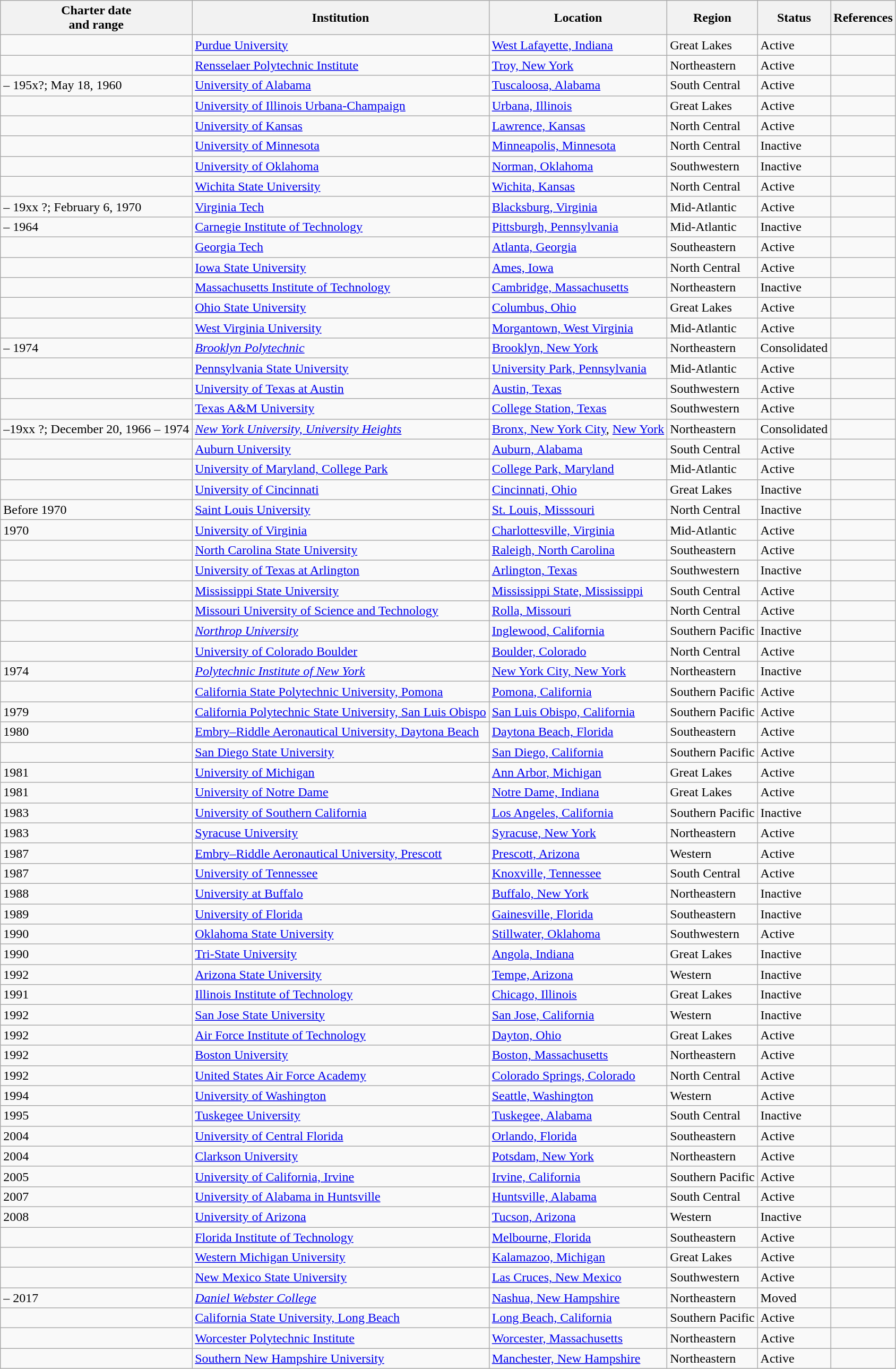<table class="wikitable sortable">
<tr>
<th>Charter date<br>and range</th>
<th>Institution</th>
<th>Location</th>
<th>Region</th>
<th>Status</th>
<th>References</th>
</tr>
<tr>
<td></td>
<td><a href='#'>Purdue University</a></td>
<td><a href='#'>West Lafayette, Indiana</a></td>
<td>Great Lakes</td>
<td>Active</td>
<td><strong></strong></td>
</tr>
<tr>
<td></td>
<td><a href='#'>Rensselaer Polytechnic Institute</a></td>
<td><a href='#'>Troy, New York</a></td>
<td>Northeastern</td>
<td>Active</td>
<td></td>
</tr>
<tr>
<td> – 195x?; May 18, 1960</td>
<td><a href='#'>University of Alabama</a></td>
<td><a href='#'>Tuscaloosa, Alabama</a></td>
<td>South Central</td>
<td>Active</td>
<td></td>
</tr>
<tr>
<td></td>
<td><a href='#'>University of Illinois Urbana-Champaign</a></td>
<td><a href='#'>Urbana, Illinois</a></td>
<td>Great Lakes</td>
<td>Active</td>
<td></td>
</tr>
<tr>
<td></td>
<td><a href='#'>University of Kansas</a></td>
<td><a href='#'>Lawrence, Kansas</a></td>
<td>North Central</td>
<td>Active</td>
<td></td>
</tr>
<tr>
<td></td>
<td><a href='#'>University of Minnesota</a></td>
<td><a href='#'>Minneapolis, Minnesota</a></td>
<td>North Central</td>
<td>Inactive</td>
<td></td>
</tr>
<tr>
<td></td>
<td><a href='#'>University of Oklahoma</a></td>
<td><a href='#'>Norman, Oklahoma</a></td>
<td>Southwestern</td>
<td>Inactive</td>
<td></td>
</tr>
<tr>
<td></td>
<td><a href='#'>Wichita State University</a></td>
<td><a href='#'>Wichita, Kansas</a></td>
<td>North Central</td>
<td>Active</td>
<td></td>
</tr>
<tr>
<td> – 19xx ?; February 6, 1970</td>
<td><a href='#'>Virginia Tech</a></td>
<td><a href='#'>Blacksburg, Virginia</a></td>
<td>Mid-Atlantic</td>
<td>Active</td>
<td></td>
</tr>
<tr>
<td> – 1964</td>
<td><a href='#'>Carnegie Institute of Technology</a></td>
<td><a href='#'>Pittsburgh, Pennsylvania</a></td>
<td>Mid-Atlantic</td>
<td>Inactive</td>
<td></td>
</tr>
<tr>
<td></td>
<td><a href='#'>Georgia Tech</a></td>
<td><a href='#'>Atlanta, Georgia</a></td>
<td>Southeastern</td>
<td>Active</td>
<td></td>
</tr>
<tr>
<td></td>
<td><a href='#'>Iowa State University</a></td>
<td><a href='#'>Ames, Iowa</a></td>
<td>North Central</td>
<td>Active</td>
<td></td>
</tr>
<tr>
<td></td>
<td><a href='#'>Massachusetts Institute of Technology</a></td>
<td><a href='#'>Cambridge, Massachusetts</a></td>
<td>Northeastern</td>
<td>Inactive</td>
<td></td>
</tr>
<tr>
<td></td>
<td><a href='#'>Ohio State University</a></td>
<td><a href='#'>Columbus, Ohio</a></td>
<td>Great Lakes</td>
<td>Active</td>
<td></td>
</tr>
<tr>
<td></td>
<td><a href='#'>West Virginia University</a></td>
<td><a href='#'>Morgantown, West Virginia</a></td>
<td>Mid-Atlantic</td>
<td>Active</td>
<td></td>
</tr>
<tr>
<td> – 1974</td>
<td><em><a href='#'>Brooklyn Polytechnic</a></em></td>
<td><a href='#'>Brooklyn, New York</a></td>
<td>Northeastern</td>
<td>Consolidated</td>
<td></td>
</tr>
<tr>
<td></td>
<td><a href='#'>Pennsylvania State University</a></td>
<td><a href='#'>University Park, Pennsylvania</a></td>
<td>Mid-Atlantic</td>
<td>Active</td>
<td></td>
</tr>
<tr>
<td></td>
<td><a href='#'>University of Texas at Austin</a></td>
<td><a href='#'>Austin, Texas</a></td>
<td>Southwestern</td>
<td>Active</td>
<td></td>
</tr>
<tr>
<td></td>
<td><a href='#'>Texas A&M University</a></td>
<td><a href='#'>College Station, Texas</a></td>
<td>Southwestern</td>
<td>Active</td>
<td></td>
</tr>
<tr>
<td>–19xx ?; December 20, 1966 – 1974</td>
<td><a href='#'><em>New York University, University Heights</em></a></td>
<td><a href='#'>Bronx, New York City</a>, <a href='#'>New York</a></td>
<td>Northeastern</td>
<td>Consolidated</td>
<td></td>
</tr>
<tr>
<td></td>
<td><a href='#'>Auburn University</a></td>
<td><a href='#'>Auburn, Alabama</a></td>
<td>South Central</td>
<td>Active</td>
<td></td>
</tr>
<tr>
<td></td>
<td><a href='#'>University of Maryland, College Park</a></td>
<td><a href='#'>College Park, Maryland</a></td>
<td>Mid-Atlantic</td>
<td>Active</td>
<td></td>
</tr>
<tr>
<td></td>
<td><a href='#'>University of Cincinnati</a></td>
<td><a href='#'>Cincinnati, Ohio</a></td>
<td>Great Lakes</td>
<td>Inactive</td>
<td></td>
</tr>
<tr>
<td>Before 1970</td>
<td><a href='#'>Saint Louis University</a></td>
<td><a href='#'>St. Louis, Misssouri</a></td>
<td>North Central</td>
<td>Inactive</td>
<td></td>
</tr>
<tr>
<td>1970</td>
<td><a href='#'>University of Virginia</a></td>
<td><a href='#'>Charlottesville, Virginia</a></td>
<td>Mid-Atlantic</td>
<td>Active</td>
<td></td>
</tr>
<tr>
<td></td>
<td><a href='#'>North Carolina State University</a></td>
<td><a href='#'>Raleigh, North Carolina</a></td>
<td>Southeastern</td>
<td>Active</td>
<td></td>
</tr>
<tr>
<td></td>
<td><a href='#'>University of Texas at Arlington</a></td>
<td><a href='#'>Arlington, Texas</a></td>
<td>Southwestern</td>
<td>Inactive</td>
<td></td>
</tr>
<tr>
<td></td>
<td><a href='#'>Mississippi State University</a></td>
<td><a href='#'>Mississippi State, Mississippi</a></td>
<td>South Central</td>
<td>Active</td>
<td></td>
</tr>
<tr>
<td></td>
<td><a href='#'>Missouri University of Science and Technology</a></td>
<td><a href='#'>Rolla, Missouri</a></td>
<td>North Central</td>
<td>Active</td>
<td></td>
</tr>
<tr>
<td></td>
<td><em><a href='#'>Northrop University</a></em> </td>
<td><a href='#'>Inglewood, California</a></td>
<td>Southern Pacific</td>
<td>Inactive</td>
<td></td>
</tr>
<tr>
<td></td>
<td><a href='#'>University of Colorado Boulder</a></td>
<td><a href='#'>Boulder, Colorado</a></td>
<td>North Central</td>
<td>Active</td>
<td></td>
</tr>
<tr>
<td>1974</td>
<td><em><a href='#'>Polytechnic Institute of New York</a></em></td>
<td><a href='#'>New York City, New York</a></td>
<td>Northeastern</td>
<td>Inactive</td>
<td></td>
</tr>
<tr>
<td></td>
<td><a href='#'>California State Polytechnic University, Pomona</a></td>
<td><a href='#'>Pomona, California</a></td>
<td>Southern Pacific</td>
<td>Active</td>
<td></td>
</tr>
<tr>
<td>1979</td>
<td><a href='#'>California Polytechnic State University, San Luis Obispo</a></td>
<td><a href='#'>San Luis Obispo, California</a></td>
<td>Southern Pacific</td>
<td>Active</td>
<td></td>
</tr>
<tr>
<td>1980</td>
<td><a href='#'>Embry–Riddle Aeronautical University, Daytona Beach</a></td>
<td><a href='#'>Daytona Beach, Florida</a></td>
<td>Southeastern</td>
<td>Active</td>
<td></td>
</tr>
<tr>
<td></td>
<td><a href='#'>San Diego State University</a></td>
<td><a href='#'>San Diego, California</a></td>
<td>Southern Pacific</td>
<td>Active</td>
<td></td>
</tr>
<tr>
<td>1981</td>
<td><a href='#'>University of Michigan</a></td>
<td><a href='#'>Ann Arbor, Michigan</a></td>
<td>Great Lakes</td>
<td>Active</td>
<td></td>
</tr>
<tr>
<td>1981</td>
<td><a href='#'>University of Notre Dame</a></td>
<td><a href='#'>Notre Dame, Indiana</a></td>
<td>Great Lakes</td>
<td>Active</td>
<td></td>
</tr>
<tr>
<td>1983</td>
<td><a href='#'>University of Southern California</a></td>
<td><a href='#'>Los Angeles, California</a></td>
<td>Southern Pacific</td>
<td>Inactive</td>
<td></td>
</tr>
<tr>
<td>1983</td>
<td><a href='#'>Syracuse University</a></td>
<td><a href='#'>Syracuse, New York</a></td>
<td>Northeastern</td>
<td>Active</td>
<td></td>
</tr>
<tr>
<td>1987</td>
<td><a href='#'>Embry–Riddle Aeronautical University, Prescott</a></td>
<td><a href='#'>Prescott, Arizona</a></td>
<td>Western</td>
<td>Active</td>
<td></td>
</tr>
<tr>
<td>1987</td>
<td><a href='#'>University of Tennessee</a></td>
<td><a href='#'>Knoxville, Tennessee</a></td>
<td>South Central</td>
<td>Active</td>
<td></td>
</tr>
<tr>
<td>1988</td>
<td><a href='#'>University at Buffalo</a></td>
<td><a href='#'>Buffalo, New York</a></td>
<td>Northeastern</td>
<td>Inactive</td>
<td></td>
</tr>
<tr>
<td>1989</td>
<td><a href='#'>University of Florida</a></td>
<td><a href='#'>Gainesville, Florida</a></td>
<td>Southeastern</td>
<td>Inactive</td>
<td></td>
</tr>
<tr>
<td>1990</td>
<td><a href='#'>Oklahoma State University</a></td>
<td><a href='#'>Stillwater, Oklahoma</a></td>
<td>Southwestern</td>
<td>Active</td>
<td></td>
</tr>
<tr>
<td>1990</td>
<td><a href='#'>Tri-State University</a></td>
<td><a href='#'>Angola, Indiana</a></td>
<td>Great Lakes</td>
<td>Inactive</td>
<td></td>
</tr>
<tr>
<td>1992</td>
<td><a href='#'>Arizona State University</a></td>
<td><a href='#'>Tempe, Arizona</a></td>
<td>Western</td>
<td>Inactive</td>
<td></td>
</tr>
<tr>
<td>1991</td>
<td><a href='#'>Illinois Institute of Technology</a></td>
<td><a href='#'>Chicago, Illinois</a></td>
<td>Great Lakes</td>
<td>Inactive</td>
<td></td>
</tr>
<tr>
<td>1992</td>
<td><a href='#'>San Jose State University</a></td>
<td><a href='#'>San Jose, California</a></td>
<td>Western</td>
<td>Inactive</td>
<td></td>
</tr>
<tr>
<td>1992</td>
<td><a href='#'>Air Force Institute of Technology</a></td>
<td><a href='#'>Dayton, Ohio</a></td>
<td>Great Lakes</td>
<td>Active</td>
<td></td>
</tr>
<tr>
<td>1992</td>
<td><a href='#'>Boston University</a></td>
<td><a href='#'>Boston, Massachusetts</a></td>
<td>Northeastern</td>
<td>Active</td>
<td></td>
</tr>
<tr>
<td>1992</td>
<td><a href='#'>United States Air Force Academy</a></td>
<td><a href='#'>Colorado Springs, Colorado</a></td>
<td>North Central</td>
<td>Active</td>
<td></td>
</tr>
<tr>
<td>1994</td>
<td><a href='#'>University of Washington</a></td>
<td><a href='#'>Seattle, Washington</a></td>
<td>Western</td>
<td>Active</td>
<td></td>
</tr>
<tr>
<td>1995</td>
<td><a href='#'>Tuskegee University</a></td>
<td><a href='#'>Tuskegee, Alabama</a></td>
<td>South Central</td>
<td>Inactive</td>
<td></td>
</tr>
<tr>
<td>2004</td>
<td><a href='#'>University of Central Florida</a></td>
<td><a href='#'>Orlando, Florida</a></td>
<td>Southeastern</td>
<td>Active</td>
<td></td>
</tr>
<tr>
<td>2004</td>
<td><a href='#'>Clarkson University</a></td>
<td><a href='#'>Potsdam, New York</a></td>
<td>Northeastern</td>
<td>Active</td>
<td></td>
</tr>
<tr>
<td>2005</td>
<td><a href='#'>University of California, Irvine</a></td>
<td><a href='#'>Irvine, California</a></td>
<td>Southern Pacific</td>
<td>Active</td>
<td></td>
</tr>
<tr>
<td>2007</td>
<td><a href='#'>University of Alabama in Huntsville</a></td>
<td><a href='#'>Huntsville, Alabama</a></td>
<td>South Central</td>
<td>Active</td>
<td></td>
</tr>
<tr>
<td>2008</td>
<td><a href='#'>University of Arizona</a></td>
<td><a href='#'>Tucson, Arizona</a></td>
<td>Western</td>
<td>Inactive</td>
<td></td>
</tr>
<tr>
<td></td>
<td><a href='#'>Florida Institute of Technology</a></td>
<td><a href='#'>Melbourne, Florida</a></td>
<td>Southeastern</td>
<td>Active</td>
<td></td>
</tr>
<tr>
<td></td>
<td><a href='#'>Western Michigan University</a></td>
<td><a href='#'>Kalamazoo, Michigan</a></td>
<td>Great Lakes</td>
<td>Active</td>
<td></td>
</tr>
<tr>
<td></td>
<td><a href='#'>New Mexico State University</a></td>
<td><a href='#'>Las Cruces, New Mexico</a></td>
<td>Southwestern</td>
<td>Active</td>
<td></td>
</tr>
<tr>
<td> – 2017</td>
<td><em><a href='#'>Daniel Webster College</a></em></td>
<td><a href='#'>Nashua, New Hampshire</a></td>
<td>Northeastern</td>
<td>Moved</td>
<td></td>
</tr>
<tr>
<td></td>
<td><a href='#'>California State University, Long Beach</a></td>
<td><a href='#'>Long Beach, California</a></td>
<td>Southern Pacific</td>
<td>Active</td>
<td></td>
</tr>
<tr>
<td></td>
<td><a href='#'>Worcester Polytechnic Institute</a></td>
<td><a href='#'>Worcester, Massachusetts</a></td>
<td>Northeastern</td>
<td>Active</td>
<td></td>
</tr>
<tr>
<td></td>
<td><a href='#'>Southern New Hampshire University</a></td>
<td><a href='#'>Manchester, New Hampshire</a></td>
<td>Northeastern</td>
<td>Active</td>
<td></td>
</tr>
</table>
